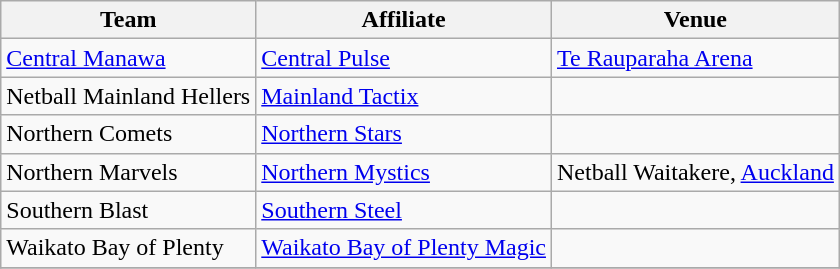<table class="wikitable collapsible">
<tr>
<th>Team</th>
<th>Affiliate</th>
<th>Venue</th>
</tr>
<tr>
<td><a href='#'>Central Manawa</a> <em></em></td>
<td><a href='#'>Central Pulse</a></td>
<td><a href='#'>Te Rauparaha Arena</a></td>
</tr>
<tr>
<td>Netball Mainland Hellers</td>
<td><a href='#'>Mainland Tactix</a></td>
<td></td>
</tr>
<tr>
<td>Northern Comets</td>
<td><a href='#'>Northern Stars</a></td>
<td></td>
</tr>
<tr>
<td>Northern Marvels</td>
<td><a href='#'>Northern Mystics</a></td>
<td>Netball Waitakere, <a href='#'>Auckland</a></td>
</tr>
<tr>
<td>Southern Blast <em></em></td>
<td><a href='#'>Southern Steel</a></td>
<td></td>
</tr>
<tr>
<td>Waikato Bay of Plenty</td>
<td><a href='#'>Waikato Bay of Plenty Magic</a></td>
<td></td>
</tr>
<tr>
</tr>
</table>
